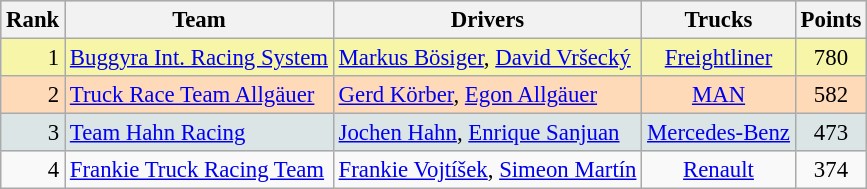<table class="wikitable" style=" font-size:95%;">
<tr style="background:#CCCCCC;">
<th>Rank</th>
<th>Team</th>
<th>Drivers</th>
<th>Trucks</th>
<th>Points</th>
</tr>
<tr style="background:#F7F6A8;">
<td align="right">1</td>
<td> <a href='#'>Buggyra Int. Racing System</a></td>
<td> <a href='#'>Markus Bösiger</a>,  <a href='#'>David Vršecký</a></td>
<td align="center"><a href='#'>Freightliner</a></td>
<td align="center">780</td>
</tr>
<tr style="background:#FFDAB9;">
<td align="right">2</td>
<td> <a href='#'>Truck Race Team Allgäuer</a></td>
<td> <a href='#'>Gerd Körber</a>,  <a href='#'>Egon Allgäuer</a></td>
<td align="center"><a href='#'>MAN</a></td>
<td align="center">582</td>
</tr>
<tr style="background:#DCE5E5;">
<td align="right">3</td>
<td> <a href='#'>Team Hahn Racing</a></td>
<td> <a href='#'>Jochen Hahn</a>,  <a href='#'>Enrique Sanjuan</a></td>
<td align="center"><a href='#'>Mercedes-Benz</a></td>
<td align="center">473</td>
</tr>
<tr>
<td align="right">4</td>
<td> <a href='#'>Frankie Truck Racing Team</a></td>
<td> <a href='#'>Frankie Vojtíšek</a>,  <a href='#'>Simeon Martín</a></td>
<td align="center"><a href='#'>Renault</a></td>
<td align="center">374</td>
</tr>
</table>
